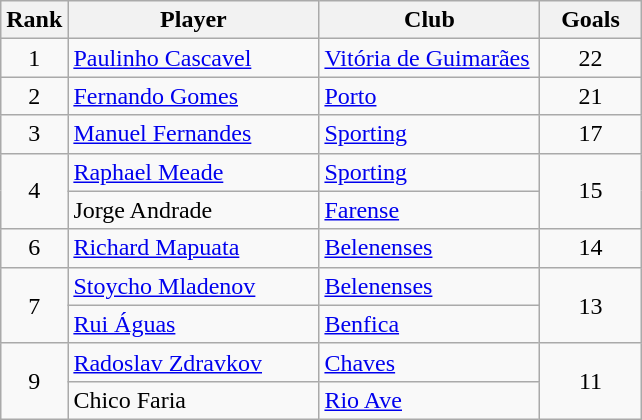<table class="wikitable" style="margin-right: 0;">
<tr text-align:center;">
<th style="width:35px;">Rank</th>
<th style="width:160px;">Player</th>
<th style="width:140px;">Club</th>
<th style="width:60px;">Goals</th>
</tr>
<tr>
<td style="text-align:center;">1</td>
<td> <a href='#'>Paulinho Cascavel</a></td>
<td><a href='#'>Vitória de Guimarães</a></td>
<td style="text-align:center;">22</td>
</tr>
<tr>
<td style="text-align:center;">2</td>
<td> <a href='#'>Fernando Gomes</a></td>
<td><a href='#'>Porto</a></td>
<td style="text-align:center;">21</td>
</tr>
<tr>
<td style="text-align:center;">3</td>
<td> <a href='#'>Manuel Fernandes</a></td>
<td><a href='#'>Sporting</a></td>
<td style="text-align:center;">17</td>
</tr>
<tr>
<td rowspan="2" style="text-align:center;">4</td>
<td> <a href='#'>Raphael Meade</a></td>
<td><a href='#'>Sporting</a></td>
<td rowspan="2" style="text-align:center;">15</td>
</tr>
<tr>
<td> Jorge Andrade</td>
<td><a href='#'>Farense</a></td>
</tr>
<tr>
<td style="text-align:center;">6</td>
<td> <a href='#'>Richard Mapuata</a></td>
<td><a href='#'>Belenenses</a></td>
<td style="text-align:center;">14</td>
</tr>
<tr>
<td rowspan="2" style="text-align:center;">7</td>
<td> <a href='#'>Stoycho Mladenov</a></td>
<td><a href='#'>Belenenses</a></td>
<td rowspan="2" style="text-align:center;">13</td>
</tr>
<tr>
<td> <a href='#'>Rui Águas</a></td>
<td><a href='#'>Benfica</a></td>
</tr>
<tr>
<td rowspan="2" style="text-align:center;">9</td>
<td> <a href='#'>Radoslav Zdravkov</a></td>
<td><a href='#'>Chaves</a></td>
<td rowspan="2" style="text-align:center;">11</td>
</tr>
<tr>
<td> Chico Faria</td>
<td><a href='#'>Rio Ave</a></td>
</tr>
</table>
